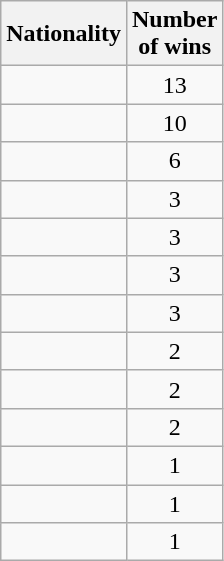<table class="wikitable">
<tr>
<th>Nationality</th>
<th>Number<br>of wins</th>
</tr>
<tr>
<td></td>
<td align=center>13</td>
</tr>
<tr>
<td></td>
<td align=center>10</td>
</tr>
<tr>
<td></td>
<td align=center>6</td>
</tr>
<tr>
<td></td>
<td align=center>3</td>
</tr>
<tr>
<td></td>
<td align=center>3</td>
</tr>
<tr>
<td></td>
<td align=center>3</td>
</tr>
<tr>
<td></td>
<td align=center>3</td>
</tr>
<tr>
<td></td>
<td align=center>2</td>
</tr>
<tr>
<td></td>
<td align=center>2</td>
</tr>
<tr>
<td></td>
<td align=center>2</td>
</tr>
<tr>
<td></td>
<td align=center>1</td>
</tr>
<tr>
<td></td>
<td align=center>1</td>
</tr>
<tr>
<td></td>
<td align=center>1</td>
</tr>
</table>
